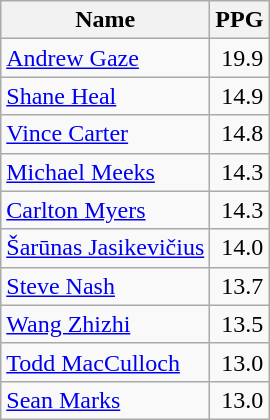<table class=wikitable>
<tr>
<th>Name</th>
<th>PPG</th>
</tr>
<tr>
<td> <a href='#'>Andrew Gaze</a></td>
<td align=right>19.9</td>
</tr>
<tr>
<td> <a href='#'>Shane Heal</a></td>
<td align=right>14.9</td>
</tr>
<tr>
<td> <a href='#'>Vince Carter</a></td>
<td align=right>14.8</td>
</tr>
<tr>
<td> <a href='#'>Michael Meeks</a></td>
<td align=right>14.3</td>
</tr>
<tr>
<td> <a href='#'>Carlton Myers</a></td>
<td align=right>14.3</td>
</tr>
<tr>
<td> <a href='#'>Šarūnas Jasikevičius</a></td>
<td align=right>14.0</td>
</tr>
<tr>
<td> <a href='#'>Steve Nash</a></td>
<td align=right>13.7</td>
</tr>
<tr>
<td> <a href='#'>Wang Zhizhi</a></td>
<td align=right>13.5</td>
</tr>
<tr>
<td> <a href='#'>Todd MacCulloch</a></td>
<td align=right>13.0</td>
</tr>
<tr>
<td> <a href='#'>Sean Marks</a></td>
<td align=right>13.0</td>
</tr>
</table>
